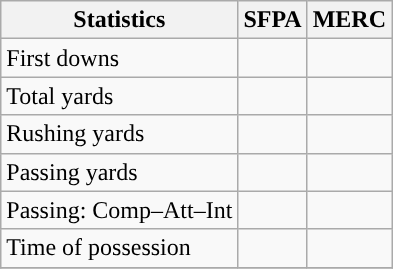<table class="wikitable" style="float: left;">
<tr>
<th>Statistics</th>
<th>SFPA</th>
<th>MERC</th>
</tr>
<tr>
<td>First downs</td>
<td></td>
<td></td>
</tr>
<tr>
<td>Total yards</td>
<td></td>
<td></td>
</tr>
<tr>
<td>Rushing yards</td>
<td></td>
<td></td>
</tr>
<tr>
<td>Passing yards</td>
<td></td>
<td></td>
</tr>
<tr>
<td>Passing: Comp–Att–Int</td>
<td></td>
<td></td>
</tr>
<tr>
<td>Time of possession</td>
<td></td>
<td></td>
</tr>
<tr>
</tr>
</table>
